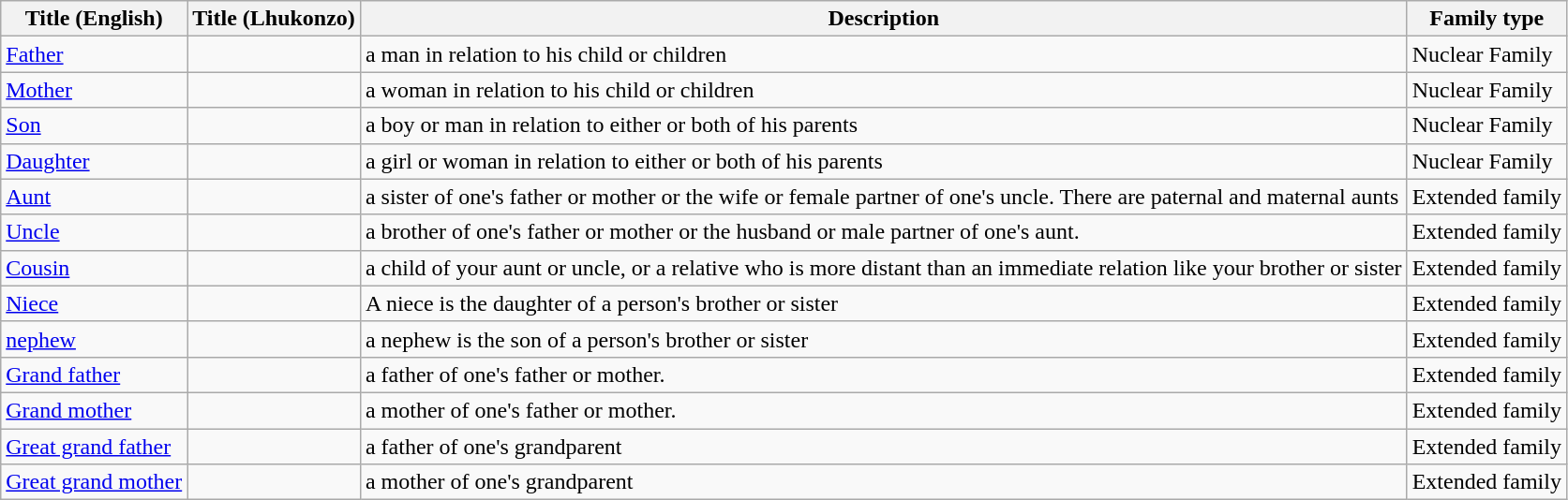<table class="wikitable sortable">
<tr>
<th>Title (English)</th>
<th>Title (Lhukonzo)</th>
<th>Description</th>
<th>Family type</th>
</tr>
<tr>
<td><a href='#'>Father</a></td>
<td></td>
<td>a man in relation to his child or children</td>
<td>Nuclear Family</td>
</tr>
<tr>
<td><a href='#'>Mother</a></td>
<td></td>
<td>a woman in relation to his child or children</td>
<td>Nuclear Family</td>
</tr>
<tr>
<td><a href='#'>Son</a></td>
<td></td>
<td>a boy or man in relation to either or both of his parents</td>
<td>Nuclear Family</td>
</tr>
<tr>
<td><a href='#'>Daughter</a></td>
<td></td>
<td>a girl or woman in relation to either or both of his parents</td>
<td>Nuclear Family</td>
</tr>
<tr>
<td><a href='#'>Aunt</a></td>
<td></td>
<td>a sister of one's father or mother or the wife or female partner of one's uncle. There are paternal and maternal aunts</td>
<td>Extended family</td>
</tr>
<tr>
<td><a href='#'>Uncle</a></td>
<td></td>
<td>a brother of one's father or mother or the husband or male partner of one's aunt.</td>
<td>Extended family</td>
</tr>
<tr>
<td><a href='#'>Cousin</a></td>
<td></td>
<td>a child of your aunt or uncle, or a relative who is more distant than an immediate relation like your brother or sister</td>
<td>Extended family</td>
</tr>
<tr>
<td><a href='#'>Niece</a></td>
<td></td>
<td>A niece is the daughter of a person's brother or sister</td>
<td>Extended family</td>
</tr>
<tr>
<td><a href='#'>nephew</a></td>
<td></td>
<td>a nephew is the son of a person's brother or sister</td>
<td>Extended family</td>
</tr>
<tr>
<td><a href='#'>Grand father</a></td>
<td></td>
<td>a father of one's father or mother.</td>
<td>Extended family</td>
</tr>
<tr>
<td><a href='#'>Grand mother</a></td>
<td></td>
<td>a mother of one's father or mother.</td>
<td>Extended family</td>
</tr>
<tr>
<td><a href='#'>Great grand father</a></td>
<td></td>
<td>a father of one's grandparent</td>
<td>Extended family</td>
</tr>
<tr>
<td><a href='#'>Great grand mother</a></td>
<td></td>
<td>a mother of one's grandparent</td>
<td>Extended family</td>
</tr>
</table>
